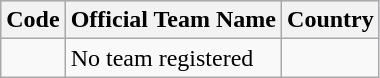<table class="wikitable">
<tr style="background:#ccccff;">
<th>Code</th>
<th>Official Team Name</th>
<th>Country</th>
</tr>
<tr>
<td></td>
<td>No team registered</td>
<td></td>
</tr>
</table>
